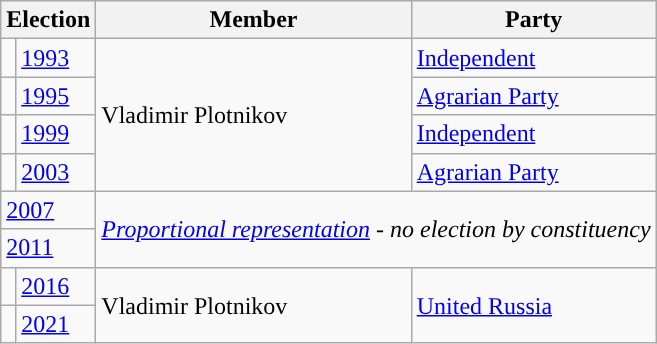<table class="wikitable">
<tr>
<th colspan="2">Election</th>
<th>Member</th>
<th>Party</th>
</tr>
<tr>
<td style="background-color:"></td>
<td><a href='#'>1993</a></td>
<td rowspan=4>Vladimir Plotnikov</td>
<td><a href='#'>Independent</a></td>
</tr>
<tr>
<td style="background-color:"></td>
<td><a href='#'>1995</a></td>
<td><a href='#'>Agrarian Party</a></td>
</tr>
<tr>
<td style="background-color:"></td>
<td><a href='#'>1999</a></td>
<td><a href='#'>Independent</a></td>
</tr>
<tr>
<td style="background-color:"></td>
<td><a href='#'>2003</a></td>
<td><a href='#'>Agrarian Party</a></td>
</tr>
<tr>
<td colspan=2><a href='#'>2007</a></td>
<td colspan=2 rowspan=2><em><a href='#'>Proportional representation</a> - no election by constituency</em></td>
</tr>
<tr>
<td colspan=2><a href='#'>2011</a></td>
</tr>
<tr>
<td style="background-color: "></td>
<td><a href='#'>2016</a></td>
<td rowspan=2>Vladimir Plotnikov</td>
<td rowspan=2><a href='#'>United Russia</a></td>
</tr>
<tr>
<td style="background-color: "></td>
<td><a href='#'>2021</a></td>
</tr>
</table>
